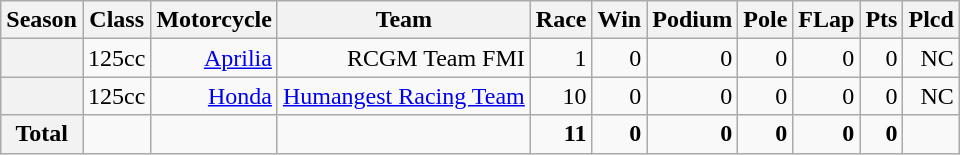<table class="wikitable" style=text-align:right>
<tr>
<th>Season</th>
<th>Class</th>
<th>Motorcycle</th>
<th>Team</th>
<th>Race</th>
<th>Win</th>
<th>Podium</th>
<th>Pole</th>
<th>FLap</th>
<th>Pts</th>
<th>Plcd</th>
</tr>
<tr>
<th></th>
<td>125cc</td>
<td><a href='#'>Aprilia</a></td>
<td>RCGM Team FMI</td>
<td>1</td>
<td>0</td>
<td>0</td>
<td>0</td>
<td>0</td>
<td>0</td>
<td>NC</td>
</tr>
<tr>
<th></th>
<td>125cc</td>
<td><a href='#'>Honda</a></td>
<td><a href='#'>Humangest Racing Team</a></td>
<td>10</td>
<td>0</td>
<td>0</td>
<td>0</td>
<td>0</td>
<td>0</td>
<td>NC</td>
</tr>
<tr>
<th>Total</th>
<td></td>
<td></td>
<td></td>
<td><strong>11</strong></td>
<td><strong>0</strong></td>
<td><strong>0</strong></td>
<td><strong>0</strong></td>
<td><strong>0</strong></td>
<td><strong>0</strong></td>
<td></td>
</tr>
</table>
